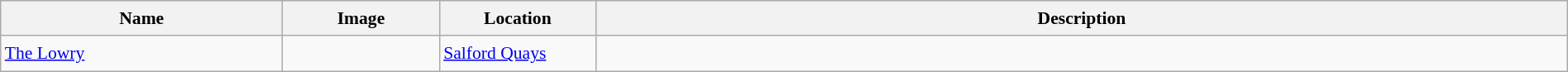<table class="wikitable sortable" style="font-size:90%;width:100%;border:0px;text-align:left;line-height:150%;">
<tr>
<th width="18%">Name</th>
<th width="10%" class="unsortable">Image</th>
<th width="10%">Location</th>
<th width="62%" class="unsortable">Description</th>
</tr>
<tr>
<td><a href='#'>The Lowry</a></td>
<td></td>
<td><a href='#'>Salford Quays</a></td>
<td></td>
</tr>
<tr>
</tr>
</table>
